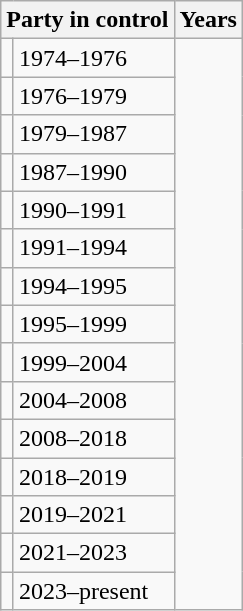<table class="wikitable">
<tr>
<th colspan=2>Party in control</th>
<th>Years</th>
</tr>
<tr>
<td></td>
<td>1974–1976</td>
</tr>
<tr>
<td></td>
<td>1976–1979</td>
</tr>
<tr>
<td></td>
<td>1979–1987</td>
</tr>
<tr>
<td></td>
<td>1987–1990</td>
</tr>
<tr>
<td></td>
<td>1990–1991</td>
</tr>
<tr>
<td></td>
<td>1991–1994</td>
</tr>
<tr>
<td></td>
<td>1994–1995</td>
</tr>
<tr>
<td></td>
<td>1995–1999</td>
</tr>
<tr>
<td></td>
<td>1999–2004</td>
</tr>
<tr>
<td></td>
<td>2004–2008</td>
</tr>
<tr>
<td></td>
<td>2008–2018</td>
</tr>
<tr>
<td></td>
<td>2018–2019</td>
</tr>
<tr>
<td></td>
<td>2019–2021</td>
</tr>
<tr>
<td></td>
<td>2021–2023</td>
</tr>
<tr>
<td></td>
<td>2023–present</td>
</tr>
</table>
